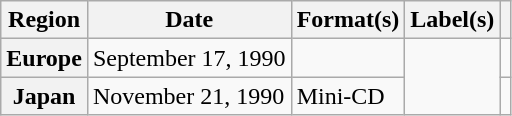<table class="wikitable plainrowheaders">
<tr>
<th scope="col">Region</th>
<th scope="col">Date</th>
<th scope="col">Format(s)</th>
<th scope="col">Label(s)</th>
<th scope="col"></th>
</tr>
<tr>
<th scope="row">Europe</th>
<td>September 17, 1990</td>
<td></td>
<td rowspan="2"></td>
<td></td>
</tr>
<tr>
<th scope="row">Japan</th>
<td>November 21, 1990</td>
<td>Mini-CD</td>
<td></td>
</tr>
</table>
